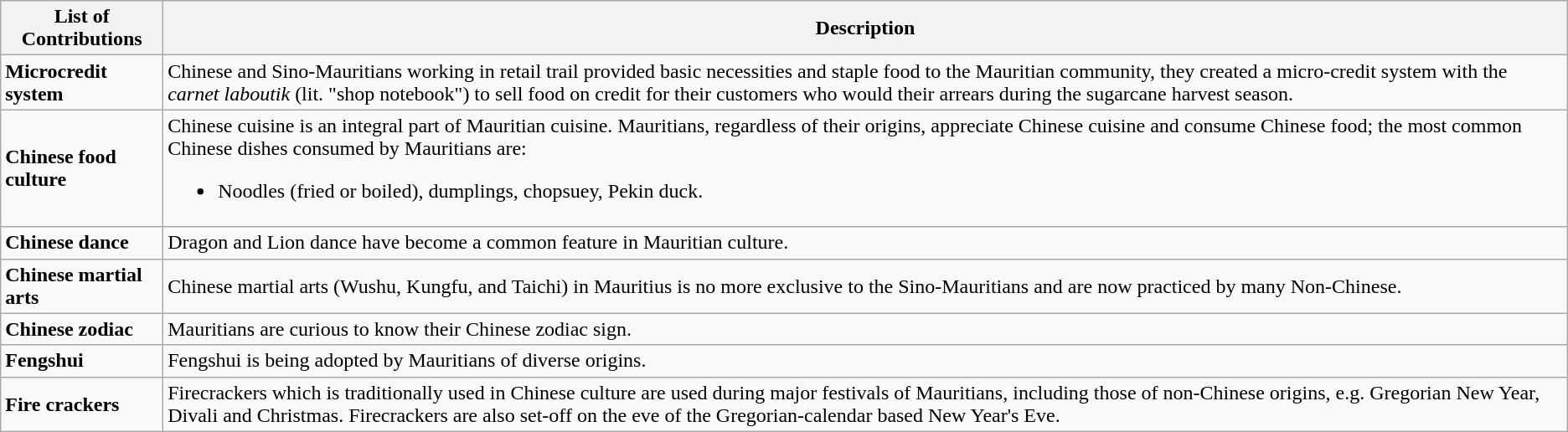<table class="wikitable">
<tr>
<th>List of Contributions</th>
<th>Description</th>
</tr>
<tr>
<td><strong>Microcredit system</strong></td>
<td>Chinese and Sino-Mauritians working in retail trail provided basic necessities and staple food to the Mauritian community, they created a micro-credit system with the <em>carnet laboutik</em> (lit. "shop notebook") to sell food on credit for their customers who would their arrears during the sugarcane harvest season.</td>
</tr>
<tr>
<td><strong>Chinese food culture</strong></td>
<td>Chinese cuisine is an integral part of Mauritian cuisine. Mauritians, regardless of their origins, appreciate Chinese cuisine and consume Chinese food; the most common Chinese dishes consumed by Mauritians are:<br><ul><li>Noodles (fried or boiled), dumplings, chopsuey, Pekin duck.</li></ul></td>
</tr>
<tr>
<td><strong>Chinese dance</strong></td>
<td>Dragon and Lion dance have become a common feature in Mauritian culture.</td>
</tr>
<tr>
<td><strong>Chinese martial arts</strong></td>
<td>Chinese martial arts (Wushu, Kungfu, and Taichi) in Mauritius is no more exclusive to the Sino-Mauritians and are now practiced by many Non-Chinese.</td>
</tr>
<tr>
<td><strong>Chinese zodiac</strong></td>
<td>Mauritians are curious to know their Chinese zodiac sign.</td>
</tr>
<tr>
<td><strong>Fengshui</strong></td>
<td>Fengshui is being adopted by Mauritians of diverse origins.</td>
</tr>
<tr>
<td><strong>Fire crackers</strong></td>
<td>Firecrackers which is traditionally used in Chinese culture are used during major festivals of Mauritians, including those of non-Chinese origins, e.g. Gregorian New Year, Divali and Christmas. Firecrackers are also set-off on the eve of the Gregorian-calendar based New Year's Eve.</td>
</tr>
</table>
